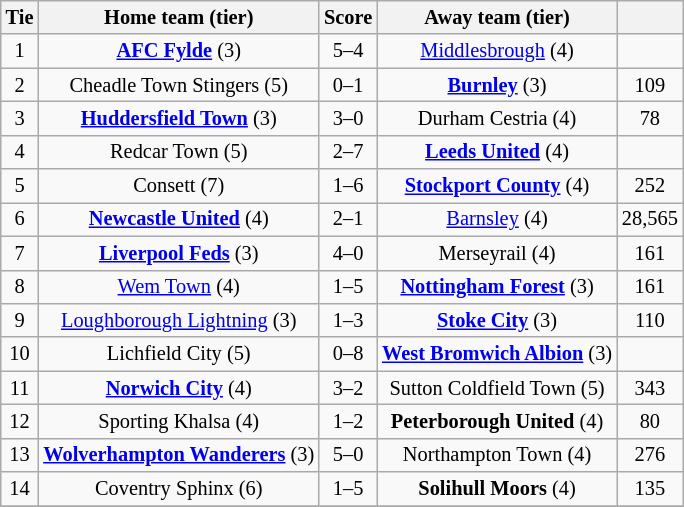<table class="wikitable" style="text-align:center; font-size:85%">
<tr>
<th>Tie</th>
<th>Home team (tier)</th>
<th>Score</th>
<th>Away team (tier)</th>
<th></th>
</tr>
<tr>
<td>1</td>
<td><strong><a href='#'>AFC Fylde</a></strong> (3)</td>
<td>5–4</td>
<td><a href='#'>Middlesbrough</a> (4)</td>
<td></td>
</tr>
<tr>
<td>2</td>
<td>Cheadle Town Stingers (5)</td>
<td>0–1</td>
<td><strong><a href='#'>Burnley</a></strong> (3)</td>
<td>109</td>
</tr>
<tr>
<td>3</td>
<td><strong><a href='#'>Huddersfield Town</a></strong> (3)</td>
<td>3–0</td>
<td>Durham Cestria (4)</td>
<td>78</td>
</tr>
<tr>
<td>4</td>
<td>Redcar Town (5)</td>
<td>2–7</td>
<td><strong><a href='#'>Leeds United</a></strong> (4)</td>
<td></td>
</tr>
<tr>
<td>5</td>
<td>Consett (7)</td>
<td>1–6</td>
<td><strong><a href='#'>Stockport County</a></strong> (4)</td>
<td>252</td>
</tr>
<tr>
<td>6</td>
<td><strong><a href='#'>Newcastle United</a></strong> (4)</td>
<td>2–1</td>
<td><a href='#'>Barnsley</a> (4)</td>
<td>28,565</td>
</tr>
<tr>
<td>7</td>
<td><strong><a href='#'>Liverpool Feds</a></strong> (3)</td>
<td>4–0</td>
<td>Merseyrail (4)</td>
<td>161</td>
</tr>
<tr>
<td>8</td>
<td><a href='#'>Wem Town</a> (4)</td>
<td>1–5</td>
<td><strong><a href='#'>Nottingham Forest</a></strong> (3)</td>
<td>161</td>
</tr>
<tr>
<td>9</td>
<td><a href='#'>Loughborough Lightning</a> (3)</td>
<td>1–3</td>
<td><strong><a href='#'>Stoke City</a></strong> (3)</td>
<td>110</td>
</tr>
<tr>
<td>10</td>
<td>Lichfield City (5)</td>
<td>0–8</td>
<td><strong><a href='#'>West Bromwich Albion</a></strong> (3)</td>
<td></td>
</tr>
<tr>
<td>11</td>
<td><strong><a href='#'>Norwich City</a></strong> (4)</td>
<td>3–2</td>
<td>Sutton Coldfield Town (5)</td>
<td>343</td>
</tr>
<tr>
<td>12</td>
<td>Sporting Khalsa (4)</td>
<td>1–2</td>
<td><strong>Peterborough United</strong> (4)</td>
<td>80</td>
</tr>
<tr>
<td>13</td>
<td><strong><a href='#'>Wolverhampton Wanderers</a></strong> (3)</td>
<td>5–0</td>
<td>Northampton Town (4)</td>
<td>276</td>
</tr>
<tr>
<td>14</td>
<td>Coventry Sphinx (6)</td>
<td>1–5</td>
<td><strong>Solihull Moors</strong> (4)</td>
<td>135</td>
</tr>
<tr>
</tr>
</table>
